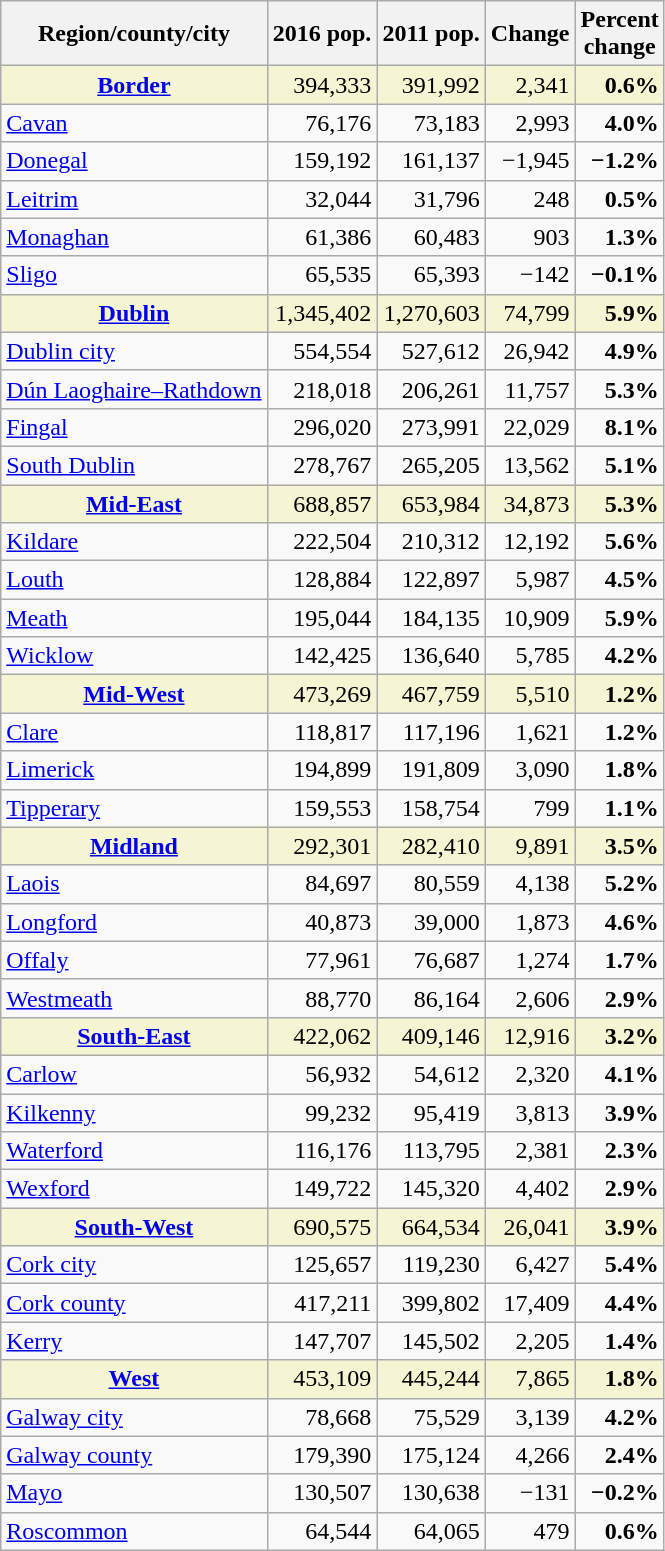<table class="wikitable sortable" style="text-align:right">
<tr>
<th scope="col">Region/county/city</th>
<th scope="col">2016 pop.</th>
<th scope="col">2011 pop.</th>
<th scope="col">Change</th>
<th scope="col">Percent<br>change</th>
</tr>
<tr style="background:#f5f5d3;">
<td style="text-align:center"><strong><a href='#'>Border</a></strong></td>
<td>394,333</td>
<td>391,992</td>
<td>2,341</td>
<td><strong>0.6%</strong> </td>
</tr>
<tr>
<td style="text-align:left"><a href='#'>Cavan</a></td>
<td>76,176</td>
<td>73,183</td>
<td>2,993</td>
<td><strong>4.0%</strong> </td>
</tr>
<tr>
<td style="text-align:left"><a href='#'>Donegal</a></td>
<td>159,192</td>
<td>161,137</td>
<td>−1,945</td>
<td><strong>−1.2%</strong> </td>
</tr>
<tr>
<td style="text-align:left"><a href='#'>Leitrim</a></td>
<td>32,044</td>
<td>31,796</td>
<td>248</td>
<td><strong>0.5%</strong> </td>
</tr>
<tr>
<td style="text-align:left"><a href='#'>Monaghan</a></td>
<td>61,386</td>
<td>60,483</td>
<td>903</td>
<td><strong>1.3%</strong> </td>
</tr>
<tr>
<td style="text-align:left"><a href='#'>Sligo</a></td>
<td>65,535</td>
<td>65,393</td>
<td>−142</td>
<td><strong>−0.1%</strong> </td>
</tr>
<tr style="background:#f5f5d3;">
<td style="text-align:center"><strong><a href='#'>Dublin</a></strong></td>
<td>1,345,402</td>
<td>1,270,603</td>
<td>74,799</td>
<td><strong>5.9%</strong> </td>
</tr>
<tr>
<td style="text-align:left"><a href='#'>Dublin city</a></td>
<td>554,554</td>
<td>527,612</td>
<td>26,942</td>
<td><strong>4.9%</strong> </td>
</tr>
<tr>
<td style="text-align:left"><a href='#'>Dún Laoghaire–Rathdown</a></td>
<td>218,018</td>
<td>206,261</td>
<td>11,757</td>
<td><strong>5.3%</strong> </td>
</tr>
<tr>
<td style="text-align:left"><a href='#'>Fingal</a></td>
<td>296,020</td>
<td>273,991</td>
<td>22,029</td>
<td><strong>8.1%</strong> </td>
</tr>
<tr>
<td style="text-align:left"><a href='#'>South Dublin</a></td>
<td>278,767</td>
<td>265,205</td>
<td>13,562</td>
<td><strong>5.1%</strong> </td>
</tr>
<tr style="background:#f5f5d3;">
<td style="text-align:center"><strong><a href='#'>Mid-East</a></strong></td>
<td>688,857</td>
<td>653,984</td>
<td>34,873</td>
<td><strong>5.3%</strong> </td>
</tr>
<tr>
<td style="text-align:left"><a href='#'>Kildare</a></td>
<td>222,504</td>
<td>210,312</td>
<td>12,192</td>
<td><strong>5.6%</strong> </td>
</tr>
<tr>
<td style="text-align:left"><a href='#'>Louth</a></td>
<td>128,884</td>
<td>122,897</td>
<td>5,987</td>
<td><strong>4.5%</strong> </td>
</tr>
<tr>
<td style="text-align:left"><a href='#'>Meath</a></td>
<td>195,044</td>
<td>184,135</td>
<td>10,909</td>
<td><strong>5.9%</strong> </td>
</tr>
<tr>
<td style="text-align:left"><a href='#'>Wicklow</a></td>
<td>142,425</td>
<td>136,640</td>
<td>5,785</td>
<td><strong>4.2%</strong> </td>
</tr>
<tr style="background:#f5f5d3;">
<td style="text-align:center"><strong><a href='#'>Mid-West</a></strong></td>
<td>473,269</td>
<td>467,759</td>
<td>5,510</td>
<td><strong>1.2%</strong> </td>
</tr>
<tr>
<td style="text-align:left"><a href='#'>Clare</a></td>
<td>118,817</td>
<td>117,196</td>
<td>1,621</td>
<td><strong>1.2%</strong> </td>
</tr>
<tr>
<td style="text-align:left"><a href='#'>Limerick</a></td>
<td>194,899</td>
<td>191,809</td>
<td>3,090</td>
<td><strong>1.8%</strong> </td>
</tr>
<tr>
<td style="text-align:left"><a href='#'>Tipperary</a></td>
<td>159,553</td>
<td>158,754</td>
<td>799</td>
<td><strong>1.1%</strong> </td>
</tr>
<tr style="background:#f5f5d3;">
<td style="text-align:center"><strong><a href='#'>Midland</a></strong></td>
<td>292,301</td>
<td>282,410</td>
<td>9,891</td>
<td><strong>3.5%</strong> </td>
</tr>
<tr>
<td style="text-align:left"><a href='#'>Laois</a></td>
<td>84,697</td>
<td>80,559</td>
<td>4,138</td>
<td><strong>5.2%</strong> </td>
</tr>
<tr>
<td style="text-align:left"><a href='#'>Longford</a></td>
<td>40,873</td>
<td>39,000</td>
<td>1,873</td>
<td><strong>4.6%</strong> </td>
</tr>
<tr>
<td style="text-align:left"><a href='#'>Offaly</a></td>
<td>77,961</td>
<td>76,687</td>
<td>1,274</td>
<td><strong>1.7%</strong> </td>
</tr>
<tr>
<td style="text-align:left"><a href='#'>Westmeath</a></td>
<td>88,770</td>
<td>86,164</td>
<td>2,606</td>
<td><strong>2.9%</strong> </td>
</tr>
<tr style="background:#f5f5d3;">
<td style="text-align:center"><strong><a href='#'>South-East</a></strong></td>
<td>422,062</td>
<td>409,146</td>
<td>12,916</td>
<td><strong>3.2%</strong> </td>
</tr>
<tr>
<td style="text-align:left"><a href='#'>Carlow</a></td>
<td>56,932</td>
<td>54,612</td>
<td>2,320</td>
<td><strong>4.1%</strong> </td>
</tr>
<tr>
<td style="text-align:left"><a href='#'>Kilkenny</a></td>
<td>99,232</td>
<td>95,419</td>
<td>3,813</td>
<td><strong>3.9%</strong> </td>
</tr>
<tr>
<td style="text-align:left"><a href='#'>Waterford</a></td>
<td>116,176</td>
<td>113,795</td>
<td>2,381</td>
<td><strong>2.3%</strong> </td>
</tr>
<tr>
<td style="text-align:left"><a href='#'>Wexford</a></td>
<td>149,722</td>
<td>145,320</td>
<td>4,402</td>
<td><strong>2.9%</strong> </td>
</tr>
<tr style="background:#f5f5d3;">
<td style="text-align:center"><strong><a href='#'>South-West</a></strong></td>
<td>690,575</td>
<td>664,534</td>
<td>26,041</td>
<td><strong>3.9%</strong> </td>
</tr>
<tr>
<td style="text-align:left"><a href='#'>Cork city</a></td>
<td>125,657</td>
<td>119,230</td>
<td>6,427</td>
<td><strong>5.4%</strong> </td>
</tr>
<tr>
<td style="text-align:left"><a href='#'>Cork county</a></td>
<td>417,211</td>
<td>399,802</td>
<td>17,409</td>
<td><strong>4.4%</strong> </td>
</tr>
<tr>
<td style="text-align:left"><a href='#'>Kerry</a></td>
<td>147,707</td>
<td>145,502</td>
<td>2,205</td>
<td><strong>1.4%</strong> </td>
</tr>
<tr style="background:#f5f5d3;">
<td style="text-align:center"><strong><a href='#'>West</a></strong></td>
<td>453,109</td>
<td>445,244</td>
<td>7,865</td>
<td><strong>1.8%</strong> </td>
</tr>
<tr>
<td style="text-align:left"><a href='#'>Galway city</a></td>
<td>78,668</td>
<td>75,529</td>
<td>3,139</td>
<td><strong>4.2%</strong> </td>
</tr>
<tr>
<td style="text-align:left"><a href='#'>Galway county</a></td>
<td>179,390</td>
<td>175,124</td>
<td>4,266</td>
<td><strong>2.4%</strong> </td>
</tr>
<tr>
<td style="text-align:left"><a href='#'>Mayo</a></td>
<td>130,507</td>
<td>130,638</td>
<td>−131</td>
<td><strong>−0.2%</strong> </td>
</tr>
<tr>
<td style="text-align:left"><a href='#'>Roscommon</a></td>
<td>64,544</td>
<td>64,065</td>
<td>479</td>
<td><strong>0.6%</strong> </td>
</tr>
</table>
